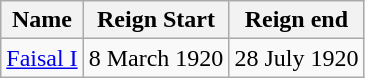<table class="wikitable">
<tr ->
<th>Name</th>
<th>Reign Start</th>
<th>Reign end</th>
</tr>
<tr ->
<td><a href='#'>Faisal I</a></td>
<td>8 March 1920</td>
<td>28 July 1920</td>
</tr>
</table>
